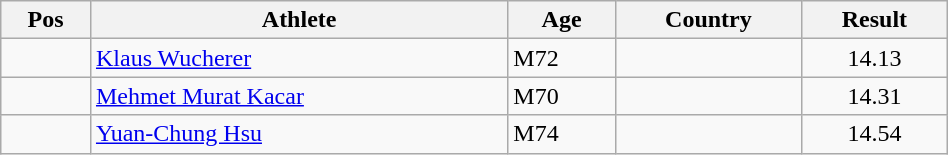<table class="wikitable"  style="text-align:center; width:50%;">
<tr>
<th>Pos</th>
<th>Athlete</th>
<th>Age</th>
<th>Country</th>
<th>Result</th>
</tr>
<tr>
<td align=center></td>
<td align=left><a href='#'>Klaus Wucherer</a></td>
<td align=left>M72</td>
<td align=left></td>
<td>14.13</td>
</tr>
<tr>
<td align=center></td>
<td align=left><a href='#'>Mehmet Murat Kacar</a></td>
<td align=left>M70</td>
<td align=left></td>
<td>14.31</td>
</tr>
<tr>
<td align=center></td>
<td align=left><a href='#'>Yuan-Chung Hsu</a></td>
<td align=left>M74</td>
<td align=left></td>
<td>14.54</td>
</tr>
</table>
